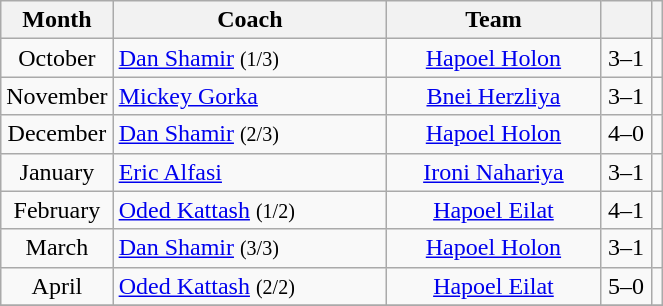<table class="wikitable" style="text-align: center;">
<tr>
<th style="text-align:center;">Month</th>
<th style="text-align:center;width:175px;">Coach</th>
<th style="text-align:center;width:135px;">Team</th>
<th style="text-align:center;width:27px;"></th>
<th style="text-align:center;"></th>
</tr>
<tr>
<td>October</td>
<td align="left"> <a href='#'>Dan Shamir</a> <small>(1/3)</small></td>
<td><a href='#'>Hapoel Holon</a></td>
<td>3–1</td>
<td></td>
</tr>
<tr>
<td>November</td>
<td align="left"> <a href='#'>Mickey Gorka</a></td>
<td><a href='#'>Bnei Herzliya</a></td>
<td>3–1</td>
<td></td>
</tr>
<tr>
<td>December</td>
<td align="left"> <a href='#'>Dan Shamir</a> <small>(2/3)</small></td>
<td><a href='#'>Hapoel Holon</a></td>
<td>4–0</td>
<td></td>
</tr>
<tr>
<td>January</td>
<td align="left"> <a href='#'>Eric Alfasi</a></td>
<td><a href='#'>Ironi Nahariya</a></td>
<td>3–1</td>
<td></td>
</tr>
<tr>
<td>February</td>
<td align="left"> <a href='#'>Oded Kattash</a> <small>(1/2)</small></td>
<td><a href='#'>Hapoel Eilat</a></td>
<td>4–1</td>
<td></td>
</tr>
<tr>
<td>March</td>
<td align="left"> <a href='#'>Dan Shamir</a> <small>(3/3)</small></td>
<td><a href='#'>Hapoel Holon</a></td>
<td>3–1</td>
<td></td>
</tr>
<tr>
<td>April</td>
<td align="left"> <a href='#'>Oded Kattash</a> <small>(2/2)</small></td>
<td><a href='#'>Hapoel Eilat</a></td>
<td>5–0</td>
<td></td>
</tr>
<tr>
</tr>
</table>
